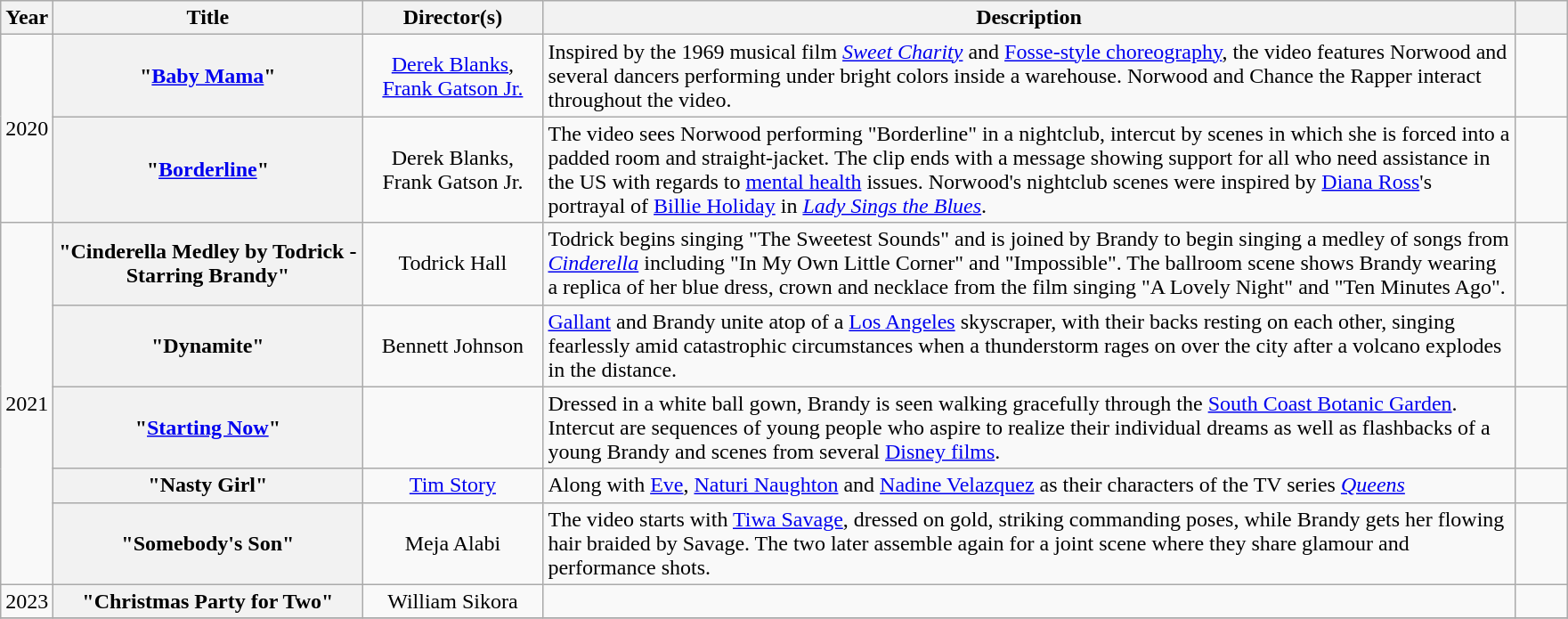<table class="wikitable sortable plainrowheaders" style="text-align:center;">
<tr>
<th scope="col" style="width:2em;">Year</th>
<th scope="col" style="width:14em;">Title</th>
<th scope="col" style="width:8em;">Director(s)</th>
<th scope="col" style="width:45em;" class="unsortable">Description</th>
<th scope="col" style="width:2em;" class="unsortable"></th>
</tr>
<tr>
<td rowspan="2">2020</td>
<th scope="row">"<a href='#'>Baby Mama</a>"</th>
<td><a href='#'>Derek Blanks</a>, <a href='#'>Frank Gatson Jr.</a></td>
<td align="left">Inspired by the 1969 musical film <em><a href='#'>Sweet Charity</a></em> and <a href='#'>Fosse-style choreography</a>, the video features Norwood and several dancers performing under bright colors inside a warehouse. Norwood and Chance the Rapper interact throughout the video.</td>
<td></td>
</tr>
<tr>
<th scope="row">"<a href='#'>Borderline</a>"</th>
<td>Derek Blanks, Frank Gatson Jr.</td>
<td align="left">The video sees Norwood performing "Borderline" in a nightclub, intercut by scenes in which she is forced into a padded room and straight-jacket. The clip ends with a message showing support for all who need assistance in the US with regards to <a href='#'>mental health</a> issues. Norwood's nightclub scenes were inspired by <a href='#'>Diana Ross</a>'s portrayal of <a href='#'>Billie Holiday</a> in <em><a href='#'>Lady Sings the Blues</a></em>.</td>
<td></td>
</tr>
<tr>
<td rowspan="5">2021</td>
<th scope="row">"Cinderella Medley by Todrick - Starring Brandy"</th>
<td>Todrick Hall</td>
<td align="left">Todrick begins singing "The Sweetest Sounds" and is joined by Brandy to begin singing a medley of songs from <em><a href='#'>Cinderella</a></em> including "In My Own Little Corner" and "Impossible". The ballroom scene shows Brandy wearing a replica of her blue dress, crown and necklace from the film singing "A Lovely Night" and "Ten Minutes Ago".</td>
<td></td>
</tr>
<tr>
<th scope="row">"Dynamite"</th>
<td>Bennett Johnson</td>
<td align="left"><a href='#'>Gallant</a> and Brandy unite atop of a <a href='#'>Los Angeles</a> skyscraper, with their backs resting on each other, singing fearlessly amid catastrophic circumstances when a thunderstorm rages on over the city after a volcano explodes in the distance.</td>
<td></td>
</tr>
<tr>
<th scope="row">"<a href='#'>Starting Now</a>"</th>
<td></td>
<td align="left">Dressed in a white ball gown, Brandy is seen walking gracefully through the <a href='#'>South Coast Botanic Garden</a>. Intercut are sequences of young people who aspire to realize their individual dreams as well as flashbacks of a young Brandy and scenes from several <a href='#'>Disney films</a>.</td>
<td></td>
</tr>
<tr>
<th scope="row">"Nasty Girl"</th>
<td><a href='#'>Tim Story</a></td>
<td align="left">Along with <a href='#'>Eve</a>, <a href='#'>Naturi Naughton</a> and <a href='#'>Nadine Velazquez</a> as their characters of the TV series <em><a href='#'>Queens</a></em></td>
<td></td>
</tr>
<tr>
<th scope="row">"Somebody's Son"</th>
<td>Meja Alabi</td>
<td align="left">The video starts with <a href='#'>Tiwa Savage</a>, dressed on gold, striking commanding poses, while Brandy gets her flowing hair braided by Savage. The two later assemble again for a joint scene where they share glamour and performance shots.</td>
<td></td>
</tr>
<tr>
<td>2023</td>
<th scope="row">"Christmas Party for Two"</th>
<td>William Sikora</td>
<td align="left"></td>
<td></td>
</tr>
<tr>
</tr>
</table>
